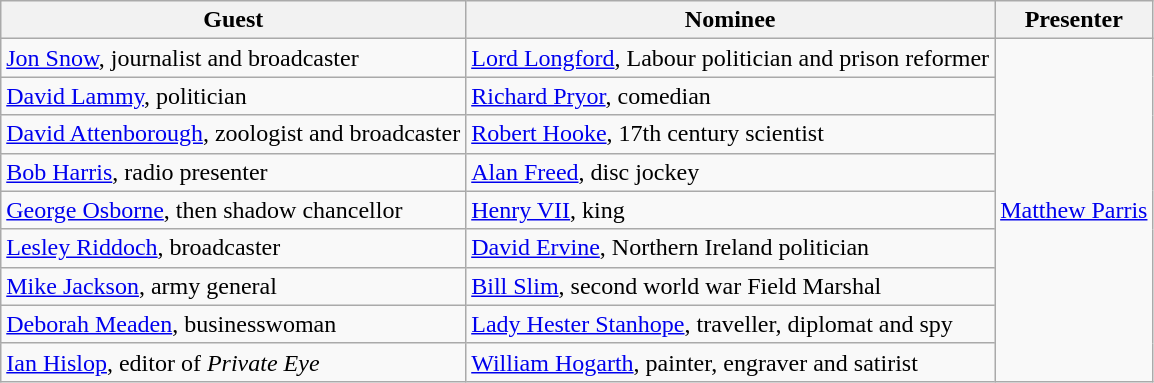<table class="wikitable">
<tr>
<th>Guest</th>
<th>Nominee</th>
<th>Presenter</th>
</tr>
<tr>
<td><a href='#'>Jon Snow</a>, journalist and broadcaster</td>
<td><a href='#'>Lord Longford</a>, Labour politician and prison reformer</td>
<td rowspan="9"><a href='#'>Matthew Parris</a></td>
</tr>
<tr>
<td><a href='#'>David Lammy</a>, politician</td>
<td><a href='#'>Richard Pryor</a>, comedian</td>
</tr>
<tr>
<td><a href='#'>David Attenborough</a>, zoologist and broadcaster</td>
<td><a href='#'>Robert Hooke</a>, 17th century scientist</td>
</tr>
<tr>
<td><a href='#'>Bob Harris</a>, radio presenter</td>
<td><a href='#'>Alan Freed</a>, disc jockey</td>
</tr>
<tr>
<td><a href='#'>George Osborne</a>, then shadow chancellor</td>
<td><a href='#'>Henry VII</a>, king</td>
</tr>
<tr>
<td><a href='#'>Lesley Riddoch</a>, broadcaster</td>
<td><a href='#'>David Ervine</a>, Northern Ireland politician</td>
</tr>
<tr>
<td><a href='#'>Mike Jackson</a>, army general</td>
<td><a href='#'>Bill Slim</a>, second world war Field Marshal</td>
</tr>
<tr>
<td><a href='#'>Deborah Meaden</a>, businesswoman</td>
<td><a href='#'>Lady Hester Stanhope</a>, traveller, diplomat and spy</td>
</tr>
<tr>
<td><a href='#'>Ian Hislop</a>, editor of <em>Private Eye</em></td>
<td><a href='#'>William Hogarth</a>, painter, engraver and satirist</td>
</tr>
</table>
